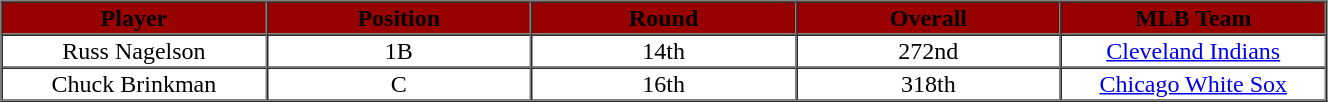<table cellpadding="1" border="1" cellspacing="0" width="70%">
<tr>
<th bgcolor="#990000" width="20%"><span>Player</span></th>
<th bgcolor="#990000" width="20%"><span>Position</span></th>
<th bgcolor="#990000" width="20%"><span>Round</span></th>
<th bgcolor="#990000" width="20%"><span>Overall</span></th>
<th bgcolor="#990000" width="20%"><span>MLB Team</span></th>
</tr>
<tr align="center">
<td>Russ Nagelson</td>
<td>1B</td>
<td>14th</td>
<td>272nd</td>
<td><a href='#'>Cleveland Indians</a></td>
</tr>
<tr align="center">
<td>Chuck Brinkman</td>
<td>C</td>
<td>16th</td>
<td>318th</td>
<td><a href='#'>Chicago White Sox</a></td>
</tr>
</table>
